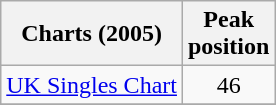<table class="wikitable sortable">
<tr>
<th align="left">Charts (2005)</th>
<th align="left">Peak<br>position</th>
</tr>
<tr>
<td align="left"><a href='#'>UK Singles Chart</a></td>
<td align="center">46</td>
</tr>
<tr>
</tr>
</table>
